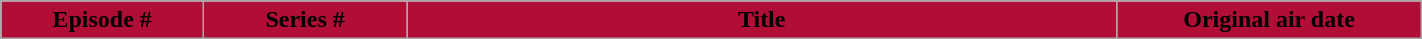<table class="wikitable plainrowheaders" style="width:75%;">
<tr>
<th style="background:#B10E37; width:10%;">Episode #</th>
<th style="background:#B10E37; width:10%;">Series #</th>
<th style="background:#B10E37; width:35%;">Title</th>
<th style="background:#B10E37; width:15%;">Original air date<br>





</th>
</tr>
</table>
